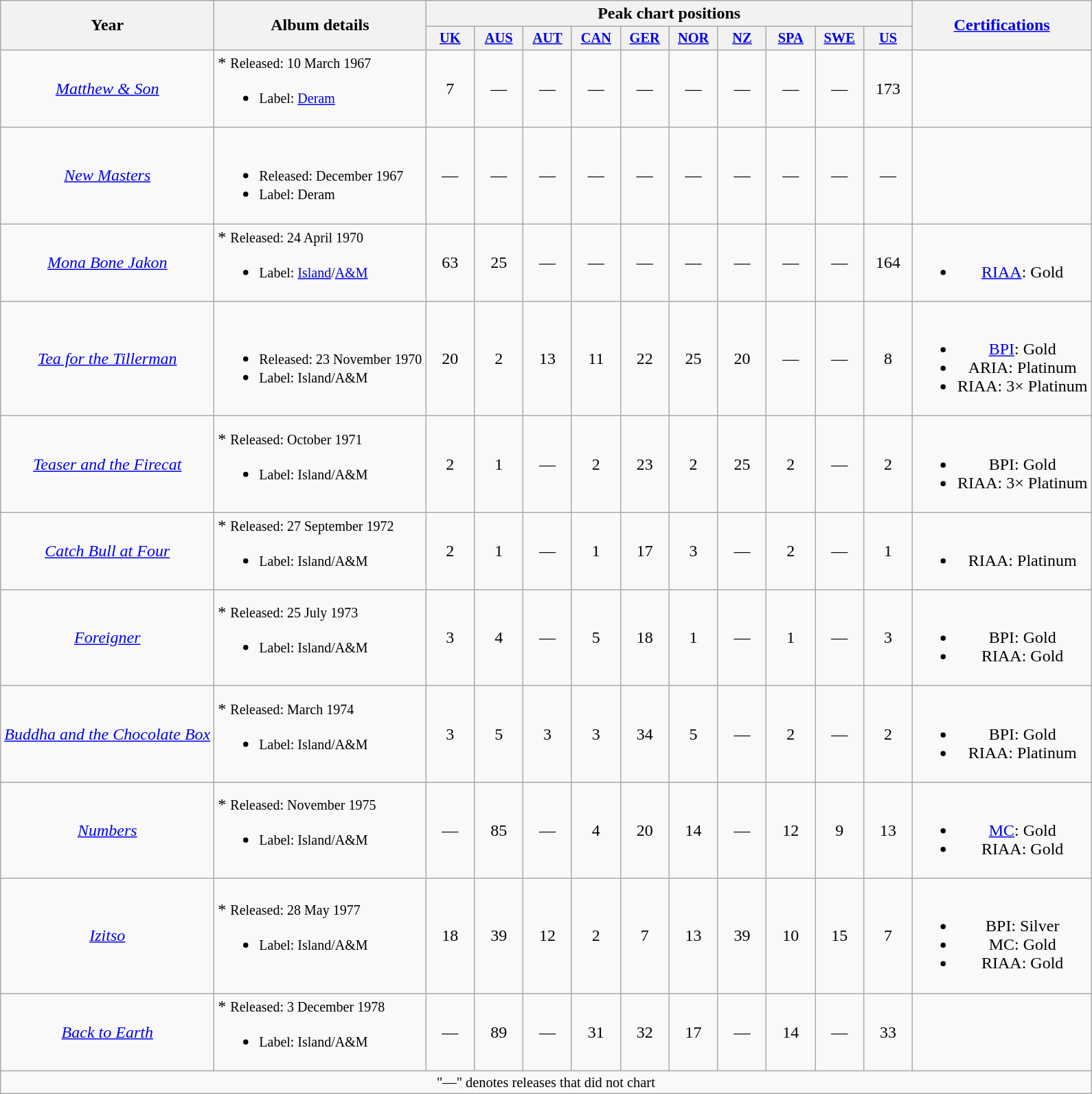<table class="wikitable" style="text-align:center;">
<tr>
<th rowspan="2">Year</th>
<th rowspan="2">Album details</th>
<th colspan="10">Peak chart positions</th>
<th rowspan="2"><a href='#'>Certifications</a></th>
</tr>
<tr>
<th style="width:3em;font-size:85%;"><a href='#'>UK</a><br></th>
<th style="width:3em;font-size:85%;"><a href='#'>AUS</a><br></th>
<th style="width:3em;font-size:85%;"><a href='#'>AUT</a><br></th>
<th style="width:3em;font-size:85%;"><a href='#'>CAN</a><br></th>
<th style="width:3em;font-size:85%;"><a href='#'>GER</a><br></th>
<th style="width:3em;font-size:85%;"><a href='#'>NOR</a><br></th>
<th style="width:3em;font-size:85%;"><a href='#'>NZ</a><br></th>
<th style="width:3em;font-size:85%;"><a href='#'>SPA</a><br></th>
<th style="width:3em;font-size:85%;"><a href='#'>SWE</a><br></th>
<th style="width:3em;font-size:85%;"><a href='#'>US</a><br></th>
</tr>
<tr>
<td><em><a href='#'>Matthew & Son</a></em></td>
<td style="text-align:left;">* <small>Released: 10 March 1967</small><br><ul><li><small>Label: <a href='#'>Deram</a></small></li></ul></td>
<td>7</td>
<td>—</td>
<td>—</td>
<td>—</td>
<td>—</td>
<td>—</td>
<td>—</td>
<td>—</td>
<td>—</td>
<td>173</td>
<td></td>
</tr>
<tr>
<td><em><a href='#'>New Masters</a></em></td>
<td style="text-align:left;"><br><ul><li><small>Released: December 1967</small></li><li><small>Label: Deram</small></li></ul></td>
<td>—</td>
<td>—</td>
<td>—</td>
<td>—</td>
<td>—</td>
<td>—</td>
<td>—</td>
<td>—</td>
<td>—</td>
<td>—</td>
<td></td>
</tr>
<tr>
<td><em><a href='#'>Mona Bone Jakon</a></em></td>
<td style="text-align:left;">* <small>Released: 24 April 1970</small><br><ul><li><small>Label: <a href='#'>Island</a>/<a href='#'>A&M</a></small></li></ul></td>
<td>63</td>
<td>25</td>
<td>—</td>
<td>—</td>
<td>—</td>
<td>—</td>
<td>—</td>
<td>—</td>
<td>—</td>
<td>164</td>
<td><br><ul><li><a href='#'>RIAA</a>: Gold</li></ul></td>
</tr>
<tr>
<td><em><a href='#'>Tea for the Tillerman</a></em></td>
<td style="text-align:left;"><br><ul><li><small>Released: 23 November 1970</small></li><li><small>Label: Island/A&M</small></li></ul></td>
<td>20</td>
<td>2</td>
<td>13</td>
<td>11</td>
<td>22</td>
<td>25</td>
<td>20</td>
<td>—</td>
<td>—</td>
<td>8</td>
<td><br><ul><li><a href='#'>BPI</a>: Gold</li><li>ARIA: Platinum</li><li>RIAA: 3× Platinum</li></ul></td>
</tr>
<tr>
<td><em><a href='#'>Teaser and the Firecat</a></em></td>
<td style="text-align:left;">* <small>Released: October 1971</small><br><ul><li><small>Label: Island/A&M</small></li></ul></td>
<td>2</td>
<td>1</td>
<td>—</td>
<td>2</td>
<td>23</td>
<td>2</td>
<td>25</td>
<td>2</td>
<td>—</td>
<td>2</td>
<td><br><ul><li>BPI: Gold</li><li>RIAA: 3× Platinum</li></ul></td>
</tr>
<tr>
<td><em><a href='#'>Catch Bull at Four</a></em></td>
<td style="text-align:left;">* <small>Released: 27 September 1972</small><br><ul><li><small>Label: Island/A&M</small></li></ul></td>
<td>2</td>
<td>1</td>
<td>—</td>
<td>1</td>
<td>17</td>
<td>3</td>
<td>—</td>
<td>2</td>
<td>—</td>
<td>1</td>
<td><br><ul><li>RIAA: Platinum</li></ul></td>
</tr>
<tr>
<td><em><a href='#'>Foreigner</a></em></td>
<td style="text-align:left;">* <small>Released: 25 July 1973</small><br><ul><li><small>Label: Island/A&M</small></li></ul></td>
<td>3</td>
<td>4</td>
<td>—</td>
<td>5</td>
<td>18</td>
<td>1</td>
<td>—</td>
<td>1</td>
<td>—</td>
<td>3</td>
<td><br><ul><li>BPI: Gold</li><li>RIAA: Gold</li></ul></td>
</tr>
<tr>
<td><em><a href='#'>Buddha and the Chocolate Box</a></em></td>
<td style="text-align:left;">* <small>Released: March 1974</small><br><ul><li><small>Label: Island/A&M </small></li></ul></td>
<td>3</td>
<td>5</td>
<td>3</td>
<td>3</td>
<td>34</td>
<td>5</td>
<td>—</td>
<td>2</td>
<td>—</td>
<td>2</td>
<td><br><ul><li>BPI: Gold</li><li>RIAA: Platinum</li></ul></td>
</tr>
<tr>
<td><em><a href='#'>Numbers</a></em></td>
<td style="text-align:left;">* <small>Released: November 1975</small><br><ul><li><small>Label: Island/A&M </small></li></ul></td>
<td>—</td>
<td>85</td>
<td>—</td>
<td>4</td>
<td>20</td>
<td>14</td>
<td>—</td>
<td>12</td>
<td>9</td>
<td>13</td>
<td><br><ul><li><a href='#'>MC</a>: Gold</li><li>RIAA: Gold</li></ul></td>
</tr>
<tr>
<td><em><a href='#'>Izitso</a></em></td>
<td style="text-align:left;">* <small>Released: 28 May 1977</small><br><ul><li><small>Label: Island/A&M </small></li></ul></td>
<td>18</td>
<td>39</td>
<td>12</td>
<td>2</td>
<td>7</td>
<td>13</td>
<td>39</td>
<td>10</td>
<td>15</td>
<td>7</td>
<td><br><ul><li>BPI: Silver</li><li>MC: Gold</li><li>RIAA: Gold</li></ul></td>
</tr>
<tr>
<td><em><a href='#'>Back to Earth</a></em></td>
<td style="text-align:left;">* <small>Released: 3 December 1978</small><br><ul><li><small>Label: Island/A&M </small></li></ul></td>
<td>—</td>
<td>89</td>
<td>—</td>
<td>31</td>
<td>32</td>
<td>17</td>
<td>—</td>
<td>14</td>
<td>—</td>
<td>33</td>
<td></td>
</tr>
<tr>
<td colspan="22" style="font-size:85%">"—" denotes releases that did not chart</td>
</tr>
</table>
